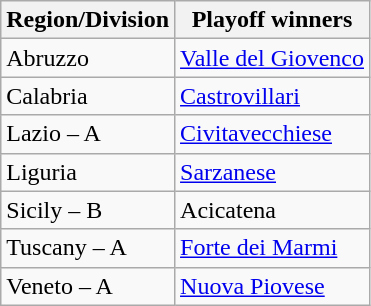<table class="wikitable">
<tr>
<th>Region/Division</th>
<th>Playoff winners</th>
</tr>
<tr>
<td>Abruzzo</td>
<td><a href='#'>Valle del Giovenco</a></td>
</tr>
<tr>
<td>Calabria</td>
<td><a href='#'>Castrovillari</a></td>
</tr>
<tr>
<td>Lazio – A</td>
<td><a href='#'>Civitavecchiese</a></td>
</tr>
<tr>
<td>Liguria</td>
<td><a href='#'>Sarzanese</a></td>
</tr>
<tr>
<td>Sicily – B</td>
<td>Acicatena</td>
</tr>
<tr>
<td>Tuscany – A</td>
<td><a href='#'>Forte dei Marmi</a></td>
</tr>
<tr>
<td>Veneto – A</td>
<td><a href='#'>Nuova Piovese</a></td>
</tr>
</table>
